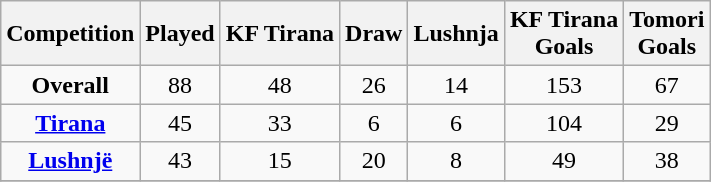<table class=wikitable style="text-align:center">
<tr>
<th>Competition</th>
<th>Played</th>
<th>KF Tirana</th>
<th>Draw</th>
<th>Lushnja</th>
<th>KF Tirana <br> Goals</th>
<th>Tomori <br> Goals</th>
</tr>
<tr>
<td><strong>Overall</strong></td>
<td>88</td>
<td>48</td>
<td>26</td>
<td>14</td>
<td>153</td>
<td>67</td>
</tr>
<tr>
<td><strong><a href='#'>Tirana</a></strong></td>
<td>45</td>
<td>33</td>
<td>6</td>
<td>6</td>
<td>104</td>
<td>29</td>
</tr>
<tr>
<td><strong><a href='#'>Lushnjë</a></strong></td>
<td>43</td>
<td>15</td>
<td>20</td>
<td>8</td>
<td>49</td>
<td>38</td>
</tr>
<tr>
</tr>
</table>
